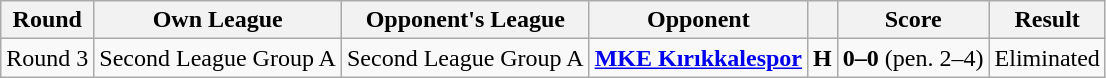<table class="wikitable" style="text-align: left;">
<tr>
<th>Round</th>
<th>Own League</th>
<th>Opponent's League</th>
<th>Opponent</th>
<th></th>
<th>Score</th>
<th>Result</th>
</tr>
<tr>
<td>Round 3</td>
<td>Second League Group A</td>
<td>Second League Group A</td>
<td><strong><a href='#'>MKE Kırıkkalespor</a></strong></td>
<td align="center"><strong>H</strong></td>
<td align="center"><strong>0–0</strong> (pen. 2–4)</td>
<td>Eliminated</td>
</tr>
</table>
